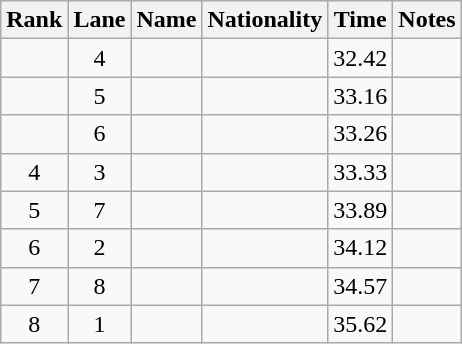<table class="wikitable sortable" style="text-align:center">
<tr>
<th>Rank</th>
<th>Lane</th>
<th>Name</th>
<th>Nationality</th>
<th>Time</th>
<th>Notes</th>
</tr>
<tr>
<td></td>
<td>4</td>
<td align=left></td>
<td align=left></td>
<td>32.42</td>
<td><strong></strong></td>
</tr>
<tr>
<td></td>
<td>5</td>
<td align=left></td>
<td align=left></td>
<td>33.16</td>
<td></td>
</tr>
<tr>
<td></td>
<td>6</td>
<td align=left></td>
<td align=left></td>
<td>33.26</td>
<td></td>
</tr>
<tr>
<td>4</td>
<td>3</td>
<td align=left></td>
<td align=left></td>
<td>33.33</td>
<td></td>
</tr>
<tr>
<td>5</td>
<td>7</td>
<td align=left></td>
<td align=left></td>
<td>33.89</td>
<td></td>
</tr>
<tr>
<td>6</td>
<td>2</td>
<td align=left></td>
<td align=left></td>
<td>34.12</td>
<td></td>
</tr>
<tr>
<td>7</td>
<td>8</td>
<td align=left></td>
<td align=left></td>
<td>34.57</td>
<td></td>
</tr>
<tr>
<td>8</td>
<td>1</td>
<td align=left></td>
<td align=left></td>
<td>35.62</td>
<td></td>
</tr>
</table>
